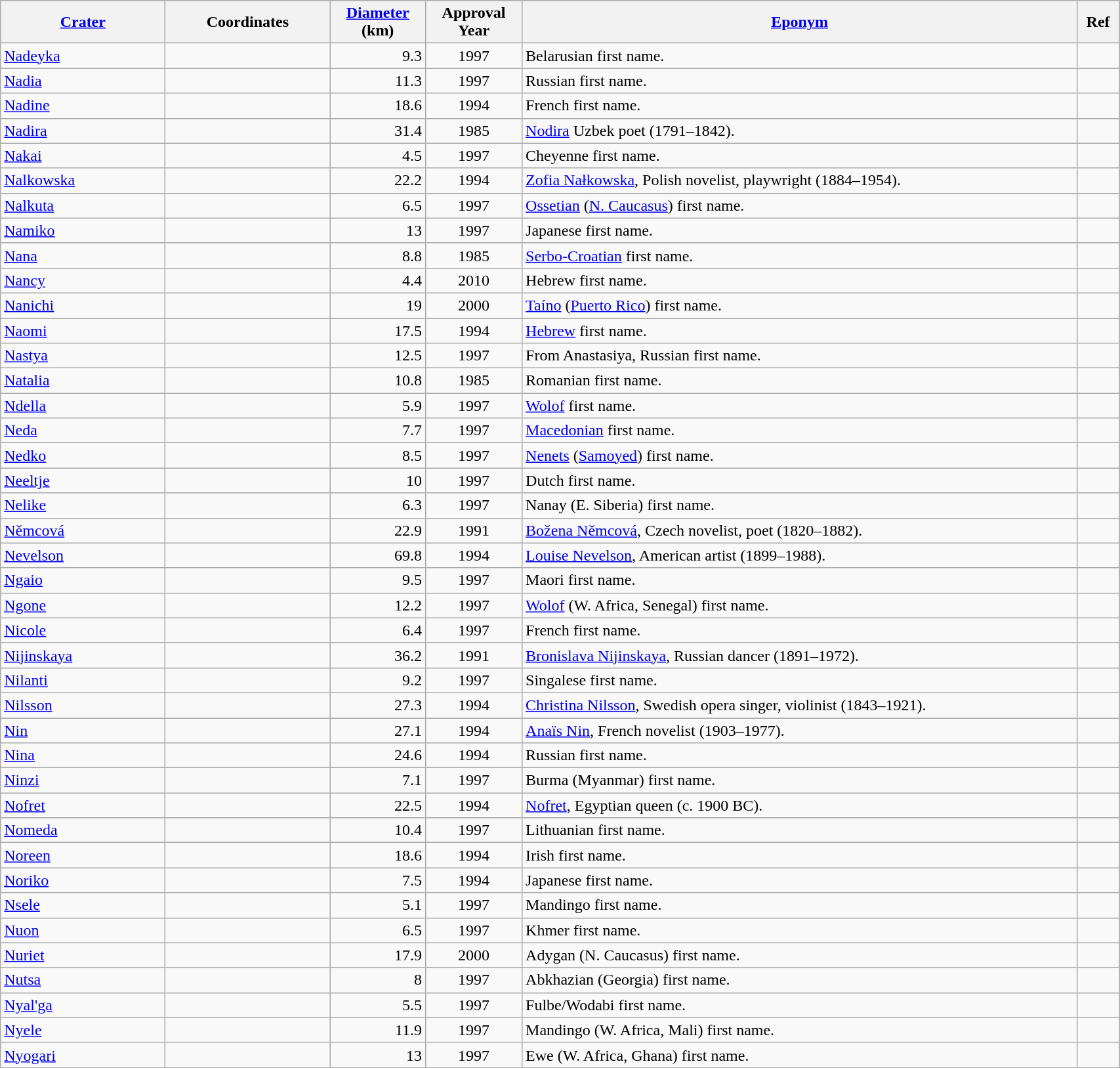<table class="wikitable sortable" style="min-width: 90%">
<tr>
<th style="width:10em"><a href='#'>Crater</a></th>
<th style="width:10em">Coordinates</th>
<th><a href='#'>Diameter</a><br>(km)</th>
<th>Approval<br>Year</th>
<th class="unsortable"><a href='#'>Eponym</a></th>
<th class="unsortable">Ref</th>
</tr>
<tr id="Nadeyka">
<td><a href='#'>Nadeyka</a></td>
<td></td>
<td align=right>9.3</td>
<td align=center>1997</td>
<td>Belarusian first name.</td>
<td></td>
</tr>
<tr id="Nadia">
<td><a href='#'>Nadia</a></td>
<td></td>
<td align=right>11.3</td>
<td align=center>1997</td>
<td>Russian first name.</td>
<td></td>
</tr>
<tr id="Nadine">
<td><a href='#'>Nadine</a></td>
<td></td>
<td align=right>18.6</td>
<td align=center>1994</td>
<td>French first name.</td>
<td></td>
</tr>
<tr id="Nadira">
<td><a href='#'>Nadira</a></td>
<td></td>
<td align=right>31.4</td>
<td align=center>1985</td>
<td><a href='#'>Nodira</a> Uzbek poet (1791–1842).</td>
<td></td>
</tr>
<tr id="Nakai">
<td><a href='#'>Nakai</a></td>
<td></td>
<td align=right>4.5</td>
<td align=center>1997</td>
<td>Cheyenne first name.</td>
<td></td>
</tr>
<tr id="Nalkowska">
<td><a href='#'>Nalkowska</a></td>
<td></td>
<td align=right>22.2</td>
<td align=center>1994</td>
<td><a href='#'>Zofia Nałkowska</a>, Polish novelist, playwright (1884–1954).</td>
<td></td>
</tr>
<tr id="Nalkuta">
<td><a href='#'>Nalkuta</a></td>
<td></td>
<td align=right>6.5</td>
<td align=center>1997</td>
<td><a href='#'>Ossetian</a> (<a href='#'>N. Caucasus</a>) first name.</td>
<td></td>
</tr>
<tr id="Namiko">
<td><a href='#'>Namiko</a></td>
<td></td>
<td align=right>13</td>
<td align=center>1997</td>
<td>Japanese first name.</td>
<td></td>
</tr>
<tr id="Nana">
<td><a href='#'>Nana</a></td>
<td></td>
<td align=right>8.8</td>
<td align=center>1985</td>
<td><a href='#'>Serbo-Croatian</a> first name.</td>
<td></td>
</tr>
<tr id="Nancy">
<td><a href='#'>Nancy</a></td>
<td></td>
<td align=right>4.4</td>
<td align=center>2010</td>
<td>Hebrew first name.</td>
<td></td>
</tr>
<tr id="Nanichi">
<td><a href='#'>Nanichi</a></td>
<td></td>
<td align=right>19</td>
<td align=center>2000</td>
<td><a href='#'>Taíno</a> (<a href='#'>Puerto Rico</a>) first name.</td>
<td></td>
</tr>
<tr id="Naomi">
<td><a href='#'>Naomi</a></td>
<td></td>
<td align=right>17.5</td>
<td align=center>1994</td>
<td><a href='#'>Hebrew</a> first name.</td>
<td></td>
</tr>
<tr id="Nastya">
<td><a href='#'>Nastya</a></td>
<td></td>
<td align=right>12.5</td>
<td align=center>1997</td>
<td>From Anastasiya, Russian first name.</td>
<td></td>
</tr>
<tr id="Natalia">
<td><a href='#'>Natalia</a></td>
<td></td>
<td align=right>10.8</td>
<td align=center>1985</td>
<td>Romanian first name.</td>
<td></td>
</tr>
<tr id="Ndella">
<td><a href='#'>Ndella</a></td>
<td></td>
<td align=right>5.9</td>
<td align=center>1997</td>
<td><a href='#'>Wolof</a> first name.</td>
<td></td>
</tr>
<tr id="Neda">
<td><a href='#'>Neda</a></td>
<td></td>
<td align=right>7.7</td>
<td align=center>1997</td>
<td><a href='#'>Macedonian</a> first name.</td>
<td></td>
</tr>
<tr id="Nedko">
<td><a href='#'>Nedko</a></td>
<td></td>
<td align=right>8.5</td>
<td align=center>1997</td>
<td><a href='#'>Nenets</a> (<a href='#'>Samoyed</a>) first name.</td>
<td></td>
</tr>
<tr id="Neeltje">
<td><a href='#'>Neeltje</a></td>
<td></td>
<td align=right>10</td>
<td align=center>1997</td>
<td>Dutch first name.</td>
<td></td>
</tr>
<tr id="Nelike">
<td><a href='#'>Nelike</a></td>
<td></td>
<td align=right>6.3</td>
<td align=center>1997</td>
<td>Nanay (E. Siberia) first name.</td>
<td></td>
</tr>
<tr id="Němcová">
<td><a href='#'>Němcová</a></td>
<td></td>
<td align=right>22.9</td>
<td align=center>1991</td>
<td><a href='#'>Božena Němcová</a>, Czech novelist, poet (1820–1882).</td>
<td></td>
</tr>
<tr id="Nevelson">
<td><a href='#'>Nevelson</a></td>
<td></td>
<td align=right>69.8</td>
<td align=center>1994</td>
<td><a href='#'>Louise Nevelson</a>, American artist (1899–1988).</td>
<td></td>
</tr>
<tr id="Ngaio">
<td><a href='#'>Ngaio</a></td>
<td></td>
<td align=right>9.5</td>
<td align=center>1997</td>
<td>Maori first name.</td>
<td></td>
</tr>
<tr id="Ngone">
<td><a href='#'>Ngone</a></td>
<td></td>
<td align=right>12.2</td>
<td align=center>1997</td>
<td><a href='#'>Wolof</a> (W. Africa, Senegal) first name.</td>
<td></td>
</tr>
<tr id="Nicole">
<td><a href='#'>Nicole</a></td>
<td></td>
<td align=right>6.4</td>
<td align=center>1997</td>
<td>French first name.</td>
<td></td>
</tr>
<tr id="Nijinskaya">
<td><a href='#'>Nijinskaya</a></td>
<td></td>
<td align=right>36.2</td>
<td align=center>1991</td>
<td><a href='#'>Bronislava Nijinskaya</a>, Russian dancer (1891–1972).</td>
<td></td>
</tr>
<tr id="Nilanti">
<td><a href='#'>Nilanti</a></td>
<td></td>
<td align=right>9.2</td>
<td align=center>1997</td>
<td>Singalese first name.</td>
<td></td>
</tr>
<tr id="Nilsson">
<td><a href='#'>Nilsson</a></td>
<td></td>
<td align=right>27.3</td>
<td align=center>1994</td>
<td><a href='#'>Christina Nilsson</a>, Swedish opera singer, violinist (1843–1921).</td>
<td></td>
</tr>
<tr id="Nin">
<td><a href='#'>Nin</a></td>
<td></td>
<td align=right>27.1</td>
<td align=center>1994</td>
<td><a href='#'>Anaïs Nin</a>, French novelist (1903–1977).</td>
<td></td>
</tr>
<tr id="Nina">
<td><a href='#'>Nina</a></td>
<td></td>
<td align=right>24.6</td>
<td align=center>1994</td>
<td>Russian first name.</td>
<td></td>
</tr>
<tr id="Ninzi">
<td><a href='#'>Ninzi</a></td>
<td></td>
<td align=right>7.1</td>
<td align=center>1997</td>
<td>Burma (Myanmar) first name.</td>
<td></td>
</tr>
<tr id="Nofret">
<td><a href='#'>Nofret</a></td>
<td></td>
<td align=right>22.5</td>
<td align=center>1994</td>
<td><a href='#'>Nofret</a>, Egyptian queen (c. 1900 BC).</td>
<td></td>
</tr>
<tr id="Nomeda">
<td><a href='#'>Nomeda</a></td>
<td></td>
<td align=right>10.4</td>
<td align=center>1997</td>
<td>Lithuanian first name.</td>
<td></td>
</tr>
<tr id="Noreen">
<td><a href='#'>Noreen</a></td>
<td></td>
<td align=right>18.6</td>
<td align=center>1994</td>
<td>Irish first name.</td>
<td></td>
</tr>
<tr id="Noriko">
<td><a href='#'>Noriko</a></td>
<td></td>
<td align=right>7.5</td>
<td align=center>1994</td>
<td>Japanese first name.</td>
<td></td>
</tr>
<tr id="Nsele">
<td><a href='#'>Nsele</a></td>
<td></td>
<td align=right>5.1</td>
<td align=center>1997</td>
<td>Mandingo first name.</td>
<td></td>
</tr>
<tr id="Nuon">
<td><a href='#'>Nuon</a></td>
<td></td>
<td align=right>6.5</td>
<td align=center>1997</td>
<td>Khmer first name.</td>
<td></td>
</tr>
<tr id="Nuriet">
<td><a href='#'>Nuriet</a></td>
<td></td>
<td align=right>17.9</td>
<td align=center>2000</td>
<td>Adygan (N. Caucasus) first name.</td>
<td></td>
</tr>
<tr id="Nutsa">
<td><a href='#'>Nutsa</a></td>
<td></td>
<td align=right>8</td>
<td align=center>1997</td>
<td>Abkhazian (Georgia) first name.</td>
<td></td>
</tr>
<tr id="Nyal'ga">
<td><a href='#'>Nyal'ga</a></td>
<td></td>
<td align=right>5.5</td>
<td align=center>1997</td>
<td>Fulbe/Wodabi first name.</td>
<td></td>
</tr>
<tr id="Nyele">
<td><a href='#'>Nyele</a></td>
<td></td>
<td align=right>11.9</td>
<td align=center>1997</td>
<td>Mandingo (W. Africa, Mali) first name.</td>
<td></td>
</tr>
<tr id="Nyogari">
<td><a href='#'>Nyogari</a></td>
<td></td>
<td align=right>13</td>
<td align=center>1997</td>
<td>Ewe (W. Africa, Ghana) first name.</td>
<td></td>
</tr>
</table>
